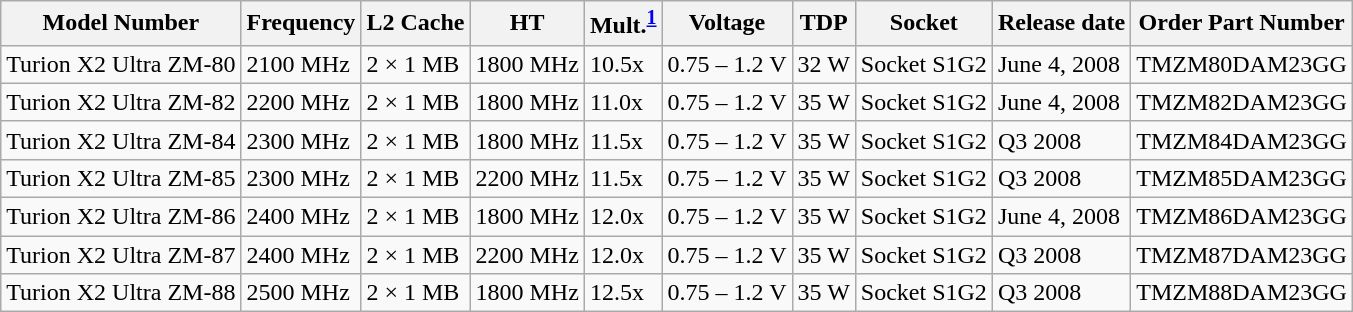<table class="wikitable">
<tr>
<th>Model Number</th>
<th>Frequency</th>
<th>L2 Cache</th>
<th>HT</th>
<th>Mult.<sup><a href='#'>1</a></sup></th>
<th>Voltage</th>
<th>TDP</th>
<th>Socket</th>
<th>Release date</th>
<th>Order Part Number</th>
</tr>
<tr>
<td>Turion X2 Ultra ZM-80</td>
<td>2100 MHz</td>
<td>2 × 1 MB</td>
<td>1800 MHz</td>
<td>10.5x</td>
<td>0.75 – 1.2 V</td>
<td>32 W</td>
<td>Socket S1G2</td>
<td>June 4, 2008</td>
<td>TMZM80DAM23GG</td>
</tr>
<tr>
<td>Turion X2 Ultra ZM-82</td>
<td>2200 MHz</td>
<td>2 × 1 MB</td>
<td>1800 MHz</td>
<td>11.0x</td>
<td>0.75 – 1.2 V</td>
<td>35 W</td>
<td>Socket S1G2</td>
<td>June 4, 2008</td>
<td>TMZM82DAM23GG</td>
</tr>
<tr>
<td>Turion X2 Ultra ZM-84</td>
<td>2300 MHz</td>
<td>2 × 1 MB</td>
<td>1800 MHz</td>
<td>11.5x</td>
<td>0.75 – 1.2 V</td>
<td>35 W</td>
<td>Socket S1G2</td>
<td>Q3 2008</td>
<td>TMZM84DAM23GG</td>
</tr>
<tr>
<td>Turion X2 Ultra ZM-85</td>
<td>2300 MHz</td>
<td>2 × 1 MB</td>
<td>2200 MHz</td>
<td>11.5x</td>
<td>0.75 – 1.2 V</td>
<td>35 W</td>
<td>Socket S1G2</td>
<td>Q3 2008</td>
<td>TMZM85DAM23GG</td>
</tr>
<tr>
<td>Turion X2 Ultra ZM-86</td>
<td>2400 MHz</td>
<td>2 × 1 MB</td>
<td>1800 MHz</td>
<td>12.0x</td>
<td>0.75 – 1.2 V</td>
<td>35 W</td>
<td>Socket S1G2</td>
<td>June 4, 2008</td>
<td>TMZM86DAM23GG</td>
</tr>
<tr>
<td>Turion X2 Ultra ZM-87</td>
<td>2400 MHz</td>
<td>2 × 1 MB</td>
<td>2200 MHz</td>
<td>12.0x</td>
<td>0.75 – 1.2 V</td>
<td>35 W</td>
<td>Socket S1G2</td>
<td>Q3 2008</td>
<td>TMZM87DAM23GG</td>
</tr>
<tr>
<td>Turion X2 Ultra ZM-88</td>
<td>2500 MHz</td>
<td>2 × 1 MB</td>
<td>1800 MHz</td>
<td>12.5x</td>
<td>0.75 – 1.2 V</td>
<td>35 W</td>
<td>Socket S1G2</td>
<td>Q3 2008</td>
<td>TMZM88DAM23GG</td>
</tr>
</table>
